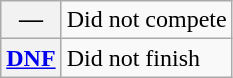<table class="wikitable">
<tr>
<th scope="row">—</th>
<td>Did not compete</td>
</tr>
<tr>
<th scope="row"><a href='#'>DNF</a></th>
<td>Did not finish</td>
</tr>
</table>
